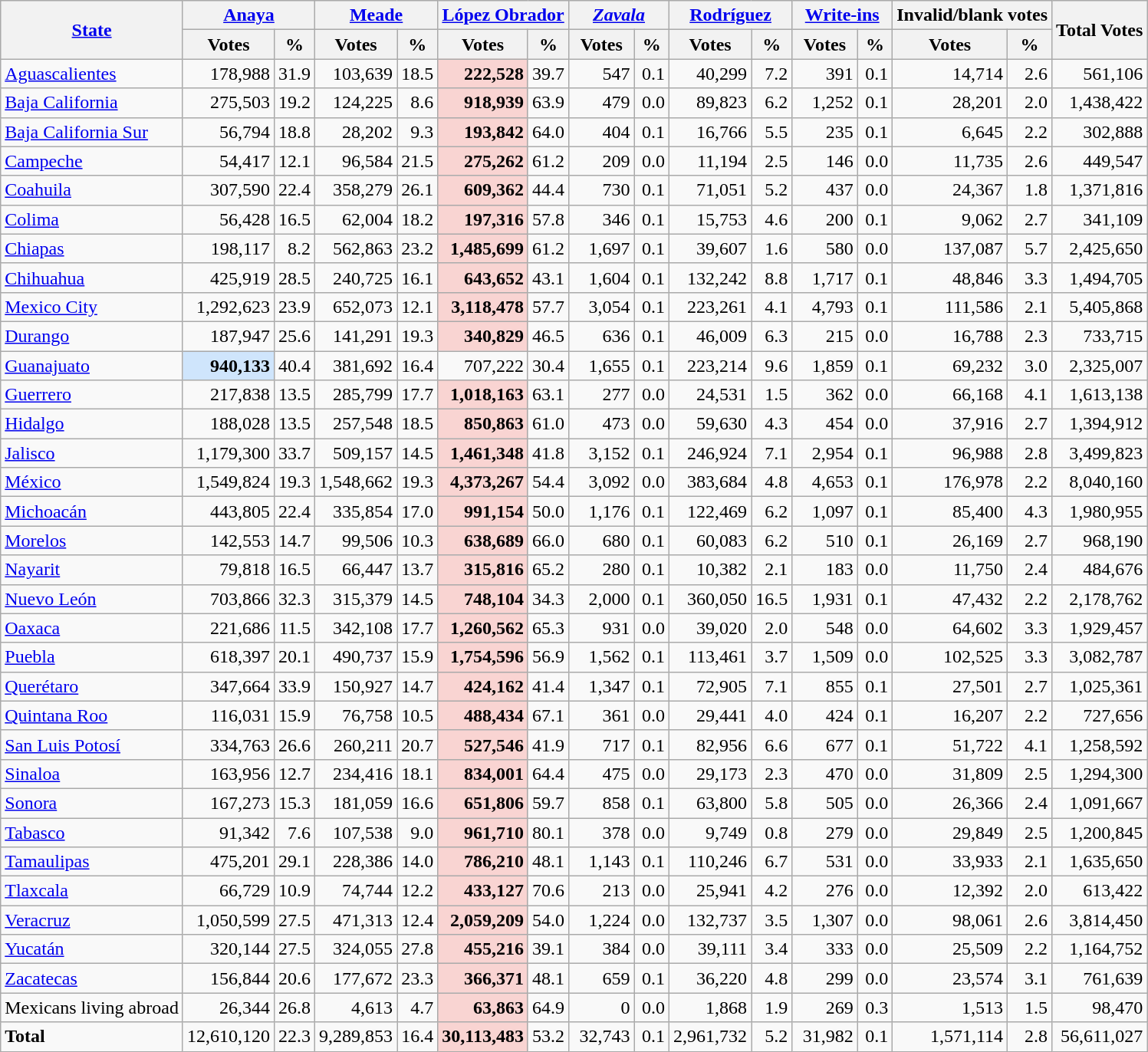<table class="wikitable sortable" style="text-align:right">
<tr>
<th rowspan="2"><a href='#'>State</a></th>
<th colspan="2" width="80px"><a href='#'>Anaya</a> <br>  </th>
<th colspan="2" width="80px"><a href='#'>Meade</a> <br>  </th>
<th colspan="2" width="80px"><a href='#'>López Obrador</a><br>  </th>
<th colspan="2" width="80px"><em><a href='#'>Zavala</a></em><br></th>
<th colspan="2" width="80px"><a href='#'>Rodríguez</a> <br></th>
<th colspan="2" width="80px"><a href='#'>Write-ins</a></th>
<th colspan="2">Invalid/blank votes</th>
<th rowspan="2">Total Votes</th>
</tr>
<tr>
<th>Votes</th>
<th>%</th>
<th>Votes</th>
<th>%</th>
<th>Votes</th>
<th>%</th>
<th>Votes</th>
<th>%</th>
<th>Votes</th>
<th>%</th>
<th>Votes</th>
<th>%</th>
<th>Votes</th>
<th>%</th>
</tr>
<tr>
<td align="left"><a href='#'>Aguascalientes</a></td>
<td>178,988</td>
<td>31.9</td>
<td>103,639</td>
<td>18.5</td>
<td style="background:#F9D4D2;"><strong>222,528</strong></td>
<td>39.7</td>
<td>547</td>
<td>0.1</td>
<td>40,299</td>
<td>7.2</td>
<td>391</td>
<td>0.1</td>
<td>14,714</td>
<td>2.6</td>
<td>561,106</td>
</tr>
<tr>
<td align="left"><a href='#'>Baja California</a></td>
<td>275,503</td>
<td>19.2</td>
<td>124,225</td>
<td>8.6</td>
<td style="background:#F9D4D2;"><strong>918,939</strong></td>
<td>63.9</td>
<td>479</td>
<td>0.0</td>
<td>89,823</td>
<td>6.2</td>
<td>1,252</td>
<td>0.1</td>
<td>28,201</td>
<td>2.0</td>
<td>1,438,422</td>
</tr>
<tr>
<td align="left"><a href='#'>Baja California Sur</a></td>
<td>56,794</td>
<td>18.8</td>
<td>28,202</td>
<td>9.3</td>
<td style="background:#F9D4D2;"><strong>193,842</strong></td>
<td>64.0</td>
<td>404</td>
<td>0.1</td>
<td>16,766</td>
<td>5.5</td>
<td>235</td>
<td>0.1</td>
<td>6,645</td>
<td>2.2</td>
<td>302,888</td>
</tr>
<tr>
<td align="left"><a href='#'>Campeche</a></td>
<td>54,417</td>
<td>12.1</td>
<td>96,584</td>
<td>21.5</td>
<td style="background:#F9D4D2;"><strong>275,262</strong></td>
<td>61.2</td>
<td>209</td>
<td>0.0</td>
<td>11,194</td>
<td>2.5</td>
<td>146</td>
<td>0.0</td>
<td>11,735</td>
<td>2.6</td>
<td>449,547</td>
</tr>
<tr>
<td align="left"><a href='#'>Coahuila</a></td>
<td>307,590</td>
<td>22.4</td>
<td>358,279</td>
<td>26.1</td>
<td style="background:#F9D4D2;"><strong>609,362</strong></td>
<td>44.4</td>
<td>730</td>
<td>0.1</td>
<td>71,051</td>
<td>5.2</td>
<td>437</td>
<td>0.0</td>
<td>24,367</td>
<td>1.8</td>
<td>1,371,816</td>
</tr>
<tr>
<td align="left"><a href='#'>Colima</a></td>
<td>56,428</td>
<td>16.5</td>
<td>62,004</td>
<td>18.2</td>
<td style="background:#F9D4D2;"><strong>197,316</strong></td>
<td>57.8</td>
<td>346</td>
<td>0.1</td>
<td>15,753</td>
<td>4.6</td>
<td>200</td>
<td>0.1</td>
<td>9,062</td>
<td>2.7</td>
<td>341,109</td>
</tr>
<tr>
<td align="left"><a href='#'>Chiapas</a></td>
<td>198,117</td>
<td>8.2</td>
<td>562,863</td>
<td>23.2</td>
<td style="background:#F9D4D2;"><strong>1,485,699</strong></td>
<td>61.2</td>
<td>1,697</td>
<td>0.1</td>
<td>39,607</td>
<td>1.6</td>
<td>580</td>
<td>0.0</td>
<td>137,087</td>
<td>5.7</td>
<td>2,425,650</td>
</tr>
<tr>
<td align="left"><a href='#'>Chihuahua</a></td>
<td>425,919</td>
<td>28.5</td>
<td>240,725</td>
<td>16.1</td>
<td style="background:#F9D4D2;"><strong>643,652</strong></td>
<td>43.1</td>
<td>1,604</td>
<td>0.1</td>
<td>132,242</td>
<td>8.8</td>
<td>1,717</td>
<td>0.1</td>
<td>48,846</td>
<td>3.3</td>
<td>1,494,705</td>
</tr>
<tr>
<td align="left"><a href='#'>Mexico City</a></td>
<td>1,292,623</td>
<td>23.9</td>
<td>652,073</td>
<td>12.1</td>
<td style="background:#F9D4D2;"><strong>3,118,478</strong></td>
<td>57.7</td>
<td>3,054</td>
<td>0.1</td>
<td>223,261</td>
<td>4.1</td>
<td>4,793</td>
<td>0.1</td>
<td>111,586</td>
<td>2.1</td>
<td>5,405,868</td>
</tr>
<tr>
<td align="left"><a href='#'>Durango</a></td>
<td>187,947</td>
<td>25.6</td>
<td>141,291</td>
<td>19.3</td>
<td style="background:#F9D4D2;"><strong>340,829</strong></td>
<td>46.5</td>
<td>636</td>
<td>0.1</td>
<td>46,009</td>
<td>6.3</td>
<td>215</td>
<td>0.0</td>
<td>16,788</td>
<td>2.3</td>
<td>733,715</td>
</tr>
<tr>
<td align="left"><a href='#'>Guanajuato</a></td>
<td style="background:#CFE5FC;"><strong>940,133</strong></td>
<td>40.4</td>
<td>381,692</td>
<td>16.4</td>
<td>707,222</td>
<td>30.4</td>
<td>1,655</td>
<td>0.1</td>
<td>223,214</td>
<td>9.6</td>
<td>1,859</td>
<td>0.1</td>
<td>69,232</td>
<td>3.0</td>
<td>2,325,007</td>
</tr>
<tr>
<td align="left"><a href='#'>Guerrero</a></td>
<td>217,838</td>
<td>13.5</td>
<td>285,799</td>
<td>17.7</td>
<td style="background:#F9D4D2;"><strong>1,018,163</strong></td>
<td>63.1</td>
<td>277</td>
<td>0.0</td>
<td>24,531</td>
<td>1.5</td>
<td>362</td>
<td>0.0</td>
<td>66,168</td>
<td>4.1</td>
<td>1,613,138</td>
</tr>
<tr>
<td align="left"><a href='#'>Hidalgo</a></td>
<td>188,028</td>
<td>13.5</td>
<td>257,548</td>
<td>18.5</td>
<td style="background:#F9D4D2;"><strong>850,863</strong></td>
<td>61.0</td>
<td>473</td>
<td>0.0</td>
<td>59,630</td>
<td>4.3</td>
<td>454</td>
<td>0.0</td>
<td>37,916</td>
<td>2.7</td>
<td>1,394,912</td>
</tr>
<tr>
<td align="left"><a href='#'>Jalisco</a></td>
<td>1,179,300</td>
<td>33.7</td>
<td>509,157</td>
<td>14.5</td>
<td style="background:#F9D4D2;"><strong>1,461,348</strong></td>
<td>41.8</td>
<td>3,152</td>
<td>0.1</td>
<td>246,924</td>
<td>7.1</td>
<td>2,954</td>
<td>0.1</td>
<td>96,988</td>
<td>2.8</td>
<td>3,499,823</td>
</tr>
<tr>
<td align="left"><a href='#'>México</a></td>
<td>1,549,824</td>
<td>19.3</td>
<td>1,548,662</td>
<td>19.3</td>
<td style="background:#F9D4D2;"><strong>4,373,267</strong></td>
<td>54.4</td>
<td>3,092</td>
<td>0.0</td>
<td>383,684</td>
<td>4.8</td>
<td>4,653</td>
<td>0.1</td>
<td>176,978</td>
<td>2.2</td>
<td>8,040,160</td>
</tr>
<tr>
<td align="left"><a href='#'>Michoacán</a></td>
<td>443,805</td>
<td>22.4</td>
<td>335,854</td>
<td>17.0</td>
<td style="background:#F9D4D2;"><strong>991,154</strong></td>
<td>50.0</td>
<td>1,176</td>
<td>0.1</td>
<td>122,469</td>
<td>6.2</td>
<td>1,097</td>
<td>0.1</td>
<td>85,400</td>
<td>4.3</td>
<td>1,980,955</td>
</tr>
<tr>
<td align="left"><a href='#'>Morelos</a></td>
<td>142,553</td>
<td>14.7</td>
<td>99,506</td>
<td>10.3</td>
<td style="background:#F9D4D2;"><strong>638,689</strong></td>
<td>66.0</td>
<td>680</td>
<td>0.1</td>
<td>60,083</td>
<td>6.2</td>
<td>510</td>
<td>0.1</td>
<td>26,169</td>
<td>2.7</td>
<td>968,190</td>
</tr>
<tr>
<td align="left"><a href='#'>Nayarit</a></td>
<td>79,818</td>
<td>16.5</td>
<td>66,447</td>
<td>13.7</td>
<td style="background:#F9D4D2;"><strong>315,816</strong></td>
<td>65.2</td>
<td>280</td>
<td>0.1</td>
<td>10,382</td>
<td>2.1</td>
<td>183</td>
<td>0.0</td>
<td>11,750</td>
<td>2.4</td>
<td>484,676</td>
</tr>
<tr>
<td align="left"><a href='#'>Nuevo León</a></td>
<td>703,866</td>
<td>32.3</td>
<td>315,379</td>
<td>14.5</td>
<td style="background:#F9D4D2;"><strong>748,104</strong></td>
<td>34.3</td>
<td>2,000</td>
<td>0.1</td>
<td>360,050</td>
<td>16.5</td>
<td>1,931</td>
<td>0.1</td>
<td>47,432</td>
<td>2.2</td>
<td>2,178,762</td>
</tr>
<tr>
<td align="left"><a href='#'>Oaxaca</a></td>
<td>221,686</td>
<td>11.5</td>
<td>342,108</td>
<td>17.7</td>
<td style="background:#F9D4D2;"><strong>1,260,562</strong></td>
<td>65.3</td>
<td>931</td>
<td>0.0</td>
<td>39,020</td>
<td>2.0</td>
<td>548</td>
<td>0.0</td>
<td>64,602</td>
<td>3.3</td>
<td>1,929,457</td>
</tr>
<tr>
<td align="left"><a href='#'>Puebla</a></td>
<td>618,397</td>
<td>20.1</td>
<td>490,737</td>
<td>15.9</td>
<td style="background:#F9D4D2;"><strong>1,754,596</strong></td>
<td>56.9</td>
<td>1,562</td>
<td>0.1</td>
<td>113,461</td>
<td>3.7</td>
<td>1,509</td>
<td>0.0</td>
<td>102,525</td>
<td>3.3</td>
<td>3,082,787</td>
</tr>
<tr>
<td align="left"><a href='#'>Querétaro</a></td>
<td>347,664</td>
<td>33.9</td>
<td>150,927</td>
<td>14.7</td>
<td style="background:#F9D4D2;"><strong>424,162</strong></td>
<td>41.4</td>
<td>1,347</td>
<td>0.1</td>
<td>72,905</td>
<td>7.1</td>
<td>855</td>
<td>0.1</td>
<td>27,501</td>
<td>2.7</td>
<td>1,025,361</td>
</tr>
<tr>
<td align="left"><a href='#'>Quintana Roo</a></td>
<td>116,031</td>
<td>15.9</td>
<td>76,758</td>
<td>10.5</td>
<td style="background:#F9D4D2;"><strong>488,434</strong></td>
<td>67.1</td>
<td>361</td>
<td>0.0</td>
<td>29,441</td>
<td>4.0</td>
<td>424</td>
<td>0.1</td>
<td>16,207</td>
<td>2.2</td>
<td>727,656</td>
</tr>
<tr>
<td align="left"><a href='#'>San Luis Potosí</a></td>
<td>334,763</td>
<td>26.6</td>
<td>260,211</td>
<td>20.7</td>
<td style="background:#F9D4D2;"><strong>527,546</strong></td>
<td>41.9</td>
<td>717</td>
<td>0.1</td>
<td>82,956</td>
<td>6.6</td>
<td>677</td>
<td>0.1</td>
<td>51,722</td>
<td>4.1</td>
<td>1,258,592</td>
</tr>
<tr>
<td align="left"><a href='#'>Sinaloa</a></td>
<td>163,956</td>
<td>12.7</td>
<td>234,416</td>
<td>18.1</td>
<td style="background:#F9D4D2;"><strong>834,001</strong></td>
<td>64.4</td>
<td>475</td>
<td>0.0</td>
<td>29,173</td>
<td>2.3</td>
<td>470</td>
<td>0.0</td>
<td>31,809</td>
<td>2.5</td>
<td>1,294,300</td>
</tr>
<tr>
<td align="left"><a href='#'>Sonora</a></td>
<td>167,273</td>
<td>15.3</td>
<td>181,059</td>
<td>16.6</td>
<td style="background:#F9D4D2;"><strong>651,806</strong></td>
<td>59.7</td>
<td>858</td>
<td>0.1</td>
<td>63,800</td>
<td>5.8</td>
<td>505</td>
<td>0.0</td>
<td>26,366</td>
<td>2.4</td>
<td>1,091,667</td>
</tr>
<tr>
<td align="left"><a href='#'>Tabasco</a></td>
<td>91,342</td>
<td>7.6</td>
<td>107,538</td>
<td>9.0</td>
<td style="background:#F9D4D2;"><strong>961,710</strong></td>
<td>80.1</td>
<td>378</td>
<td>0.0</td>
<td>9,749</td>
<td>0.8</td>
<td>279</td>
<td>0.0</td>
<td>29,849</td>
<td>2.5</td>
<td>1,200,845</td>
</tr>
<tr>
<td align="left"><a href='#'>Tamaulipas</a></td>
<td>475,201</td>
<td>29.1</td>
<td>228,386</td>
<td>14.0</td>
<td style="background:#F9D4D2;"><strong>786,210</strong></td>
<td>48.1</td>
<td>1,143</td>
<td>0.1</td>
<td>110,246</td>
<td>6.7</td>
<td>531</td>
<td>0.0</td>
<td>33,933</td>
<td>2.1</td>
<td>1,635,650</td>
</tr>
<tr>
<td align="left"><a href='#'>Tlaxcala</a></td>
<td>66,729</td>
<td>10.9</td>
<td>74,744</td>
<td>12.2</td>
<td style="background:#F9D4D2;"><strong>433,127</strong></td>
<td>70.6</td>
<td>213</td>
<td>0.0</td>
<td>25,941</td>
<td>4.2</td>
<td>276</td>
<td>0.0</td>
<td>12,392</td>
<td>2.0</td>
<td>613,422</td>
</tr>
<tr>
<td align="left"><a href='#'>Veracruz</a></td>
<td>1,050,599</td>
<td>27.5</td>
<td>471,313</td>
<td>12.4</td>
<td style="background:#F9D4D2;"><strong>2,059,209</strong></td>
<td>54.0</td>
<td>1,224</td>
<td>0.0</td>
<td>132,737</td>
<td>3.5</td>
<td>1,307</td>
<td>0.0</td>
<td>98,061</td>
<td>2.6</td>
<td>3,814,450</td>
</tr>
<tr>
<td align="left"><a href='#'>Yucatán</a></td>
<td>320,144</td>
<td>27.5</td>
<td>324,055</td>
<td>27.8</td>
<td style="background:#F9D4D2;"><strong>455,216</strong></td>
<td>39.1</td>
<td>384</td>
<td>0.0</td>
<td>39,111</td>
<td>3.4</td>
<td>333</td>
<td>0.0</td>
<td>25,509</td>
<td>2.2</td>
<td>1,164,752</td>
</tr>
<tr>
<td align="left"><a href='#'>Zacatecas</a></td>
<td>156,844</td>
<td>20.6</td>
<td>177,672</td>
<td>23.3</td>
<td style="background:#F9D4D2;"><strong>366,371</strong></td>
<td>48.1</td>
<td>659</td>
<td>0.1</td>
<td>36,220</td>
<td>4.8</td>
<td>299</td>
<td>0.0</td>
<td>23,574</td>
<td>3.1</td>
<td>761,639</td>
</tr>
<tr>
<td>Mexicans living abroad</td>
<td>26,344</td>
<td>26.8</td>
<td>4,613</td>
<td>4.7</td>
<td style="background:#F9D4D2;"><strong>63,863</strong></td>
<td>64.9</td>
<td>0</td>
<td>0.0</td>
<td>1,868</td>
<td>1.9</td>
<td>269</td>
<td>0.3</td>
<td>1,513</td>
<td>1.5</td>
<td>98,470</td>
</tr>
<tr>
<td align="left"><strong>Total</strong></td>
<td>12,610,120</td>
<td>22.3</td>
<td>9,289,853</td>
<td>16.4</td>
<td style="background:#F9D4D2;"><strong>30,113,483</strong></td>
<td>53.2</td>
<td>32,743</td>
<td>0.1</td>
<td>2,961,732</td>
<td>5.2</td>
<td>31,982</td>
<td>0.1</td>
<td>1,571,114</td>
<td>2.8</td>
<td>56,611,027</td>
</tr>
</table>
